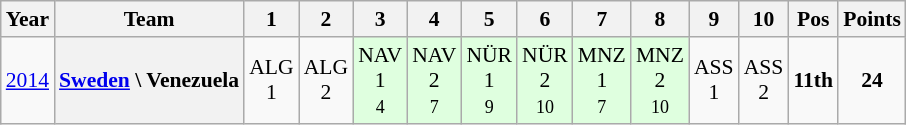<table class="wikitable" style="text-align:center; font-size:90%">
<tr>
<th>Year</th>
<th>Team</th>
<th>1</th>
<th>2</th>
<th>3</th>
<th>4</th>
<th>5</th>
<th>6</th>
<th>7</th>
<th>8</th>
<th>9</th>
<th>10</th>
<th>Pos</th>
<th>Points</th>
</tr>
<tr>
<td><a href='#'>2014</a></td>
<th><a href='#'>Sweden</a> \ Venezuela</th>
<td>ALG<br>1</td>
<td>ALG<br>2</td>
<td style="background:#dfffdf;">NAV<br>1<br><small>4</small></td>
<td style="background:#dfffdf;">NAV<br>2<br><small>7</small></td>
<td style="background:#dfffdf;">NÜR<br>1<br><small>9</small></td>
<td style="background:#dfffdf;">NÜR<br>2<br><small>10</small></td>
<td style="background:#dfffdf;">MNZ<br>1<br><small>7</small></td>
<td style="background:#dfffdf;">MNZ<br>2<br><small>10</small></td>
<td>ASS<br>1</td>
<td>ASS<br>2</td>
<td style="background:"><strong>11th</strong></td>
<td style="background:"><strong>24</strong></td>
</tr>
</table>
